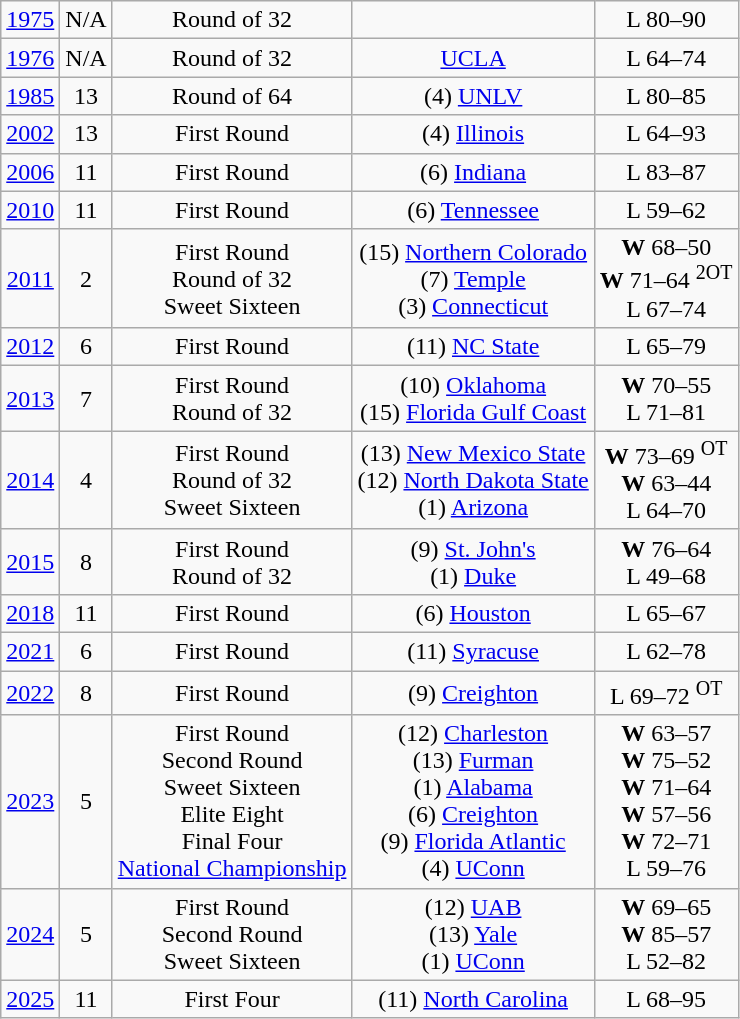<table class=wikitable style="text-align:center">
<tr>
<td><a href='#'>1975</a></td>
<td>N/A</td>
<td>Round of 32</td>
<td></td>
<td>L 80–90</td>
</tr>
<tr>
<td><a href='#'>1976</a></td>
<td>N/A</td>
<td>Round of 32</td>
<td><a href='#'>UCLA</a></td>
<td>L 64–74</td>
</tr>
<tr>
<td><a href='#'>1985</a></td>
<td>13</td>
<td>Round of 64</td>
<td>(4) <a href='#'>UNLV</a></td>
<td>L 80–85</td>
</tr>
<tr>
<td><a href='#'>2002</a></td>
<td>13</td>
<td>First Round</td>
<td>(4) <a href='#'>Illinois</a></td>
<td>L 64–93</td>
</tr>
<tr>
<td><a href='#'>2006</a></td>
<td>11</td>
<td>First Round</td>
<td>(6) <a href='#'>Indiana</a></td>
<td>L 83–87</td>
</tr>
<tr>
<td><a href='#'>2010</a></td>
<td>11</td>
<td>First Round</td>
<td>(6) <a href='#'>Tennessee</a></td>
<td>L 59–62</td>
</tr>
<tr>
<td><a href='#'>2011</a></td>
<td>2</td>
<td>First Round<br>Round of 32<br>Sweet Sixteen</td>
<td>(15) <a href='#'>Northern Colorado</a><br>(7) <a href='#'>Temple</a><br>(3) <a href='#'>Connecticut</a></td>
<td><strong>W</strong> 68–50<br><strong>W</strong> 71–64 <sup>2OT</sup><br>L 67–74</td>
</tr>
<tr>
<td><a href='#'>2012</a></td>
<td>6</td>
<td>First Round</td>
<td>(11) <a href='#'>NC State</a></td>
<td>L 65–79</td>
</tr>
<tr>
<td><a href='#'>2013</a></td>
<td>7</td>
<td>First Round<br>Round of 32</td>
<td>(10) <a href='#'>Oklahoma</a><br>(15) <a href='#'>Florida Gulf Coast</a></td>
<td><strong>W</strong> 70–55<br>L 71–81</td>
</tr>
<tr>
<td><a href='#'>2014</a></td>
<td>4</td>
<td>First Round<br>Round of 32<br>Sweet Sixteen</td>
<td>(13) <a href='#'>New Mexico State</a><br>(12) <a href='#'>North Dakota State</a><br>(1) <a href='#'>Arizona</a></td>
<td><strong>W</strong> 73–69 <sup>OT</sup><br><strong>W</strong> 63–44<br>L 64–70</td>
</tr>
<tr>
<td><a href='#'>2015</a></td>
<td>8</td>
<td>First Round<br>Round of 32</td>
<td>(9) <a href='#'>St. John's</a><br>(1) <a href='#'>Duke</a></td>
<td><strong>W</strong> 76–64<br>L 49–68</td>
</tr>
<tr>
<td><a href='#'>2018</a></td>
<td>11</td>
<td>First Round</td>
<td>(6) <a href='#'>Houston</a></td>
<td>L 65–67</td>
</tr>
<tr>
<td><a href='#'>2021</a></td>
<td>6</td>
<td>First Round</td>
<td>(11) <a href='#'>Syracuse</a></td>
<td>L 62–78</td>
</tr>
<tr>
<td><a href='#'>2022</a></td>
<td>8</td>
<td>First Round</td>
<td>(9) <a href='#'>Creighton</a></td>
<td>L 69–72 <sup>OT</sup></td>
</tr>
<tr>
<td><a href='#'>2023</a></td>
<td>5</td>
<td>First Round<br>Second Round<br>Sweet Sixteen<br>Elite Eight<br>Final Four<br><a href='#'>National Championship</a></td>
<td>(12) <a href='#'>Charleston</a><br> (13) <a href='#'>Furman</a><br> (1) <a href='#'>Alabama</a><br>(6) <a href='#'>Creighton</a><br>(9) <a href='#'>Florida Atlantic</a> <br>(4) <a href='#'>UConn</a></td>
<td><strong>W</strong> 63–57<br> <strong>W</strong> 75–52<br> <strong>W</strong> 71–64<br> <strong>W</strong> 57–56<br> <strong>W</strong> 72–71<br> L 59–76</td>
</tr>
<tr>
<td><a href='#'>2024</a></td>
<td>5</td>
<td>First Round<br>Second Round<br>Sweet Sixteen</td>
<td>(12) <a href='#'>UAB</a><br> (13) <a href='#'>Yale</a><br> (1) <a href='#'>UConn</a></td>
<td><strong>W</strong> 69–65<br><strong>W</strong> 85–57 <br> L 52–82</td>
</tr>
<tr>
<td><a href='#'>2025</a></td>
<td>11</td>
<td>First Four</td>
<td>(11) <a href='#'>North Carolina</a></td>
<td>L 68–95</td>
</tr>
</table>
